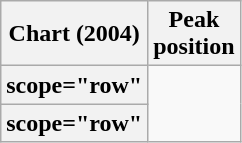<table class="wikitable sortable plainrowheaders" style="text-align: center;">
<tr>
<th>Chart (2004)</th>
<th>Peak<br>position</th>
</tr>
<tr>
<th>scope="row" </th>
</tr>
<tr>
<th>scope="row" </th>
</tr>
</table>
